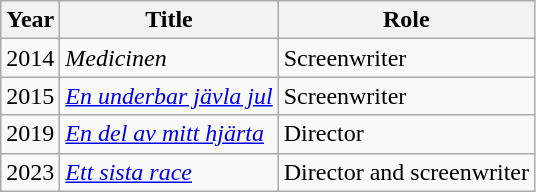<table class="wikitable sortable">
<tr>
<th>Year</th>
<th>Title</th>
<th>Role</th>
</tr>
<tr>
<td>2014</td>
<td><em>Medicinen</em></td>
<td>Screenwriter</td>
</tr>
<tr>
<td>2015</td>
<td><em><a href='#'>En underbar jävla jul</a></em></td>
<td>Screenwriter</td>
</tr>
<tr>
<td>2019</td>
<td><em><a href='#'>En del av mitt hjärta</a></em></td>
<td>Director</td>
</tr>
<tr>
<td>2023</td>
<td><em><a href='#'>Ett sista race</a></em></td>
<td>Director and screenwriter</td>
</tr>
</table>
